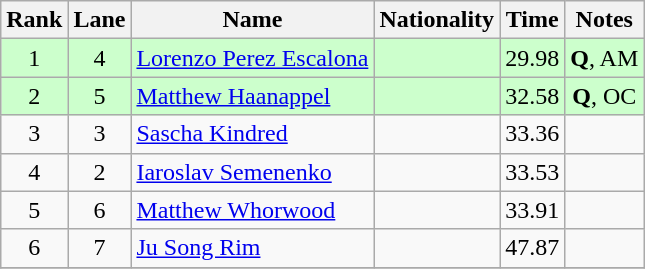<table class="wikitable">
<tr>
<th>Rank</th>
<th>Lane</th>
<th>Name</th>
<th>Nationality</th>
<th>Time</th>
<th>Notes</th>
</tr>
<tr bgcolor=ccffcc>
<td align=center>1</td>
<td align=center>4</td>
<td><a href='#'>Lorenzo Perez Escalona</a></td>
<td></td>
<td align=center>29.98</td>
<td align=center><strong>Q</strong>, AM</td>
</tr>
<tr bgcolor=ccffcc>
<td align=center>2</td>
<td align=center>5</td>
<td><a href='#'>Matthew Haanappel</a></td>
<td></td>
<td align=center>32.58</td>
<td align=center><strong>Q</strong>, OC</td>
</tr>
<tr>
<td align=center>3</td>
<td align=center>3</td>
<td><a href='#'>Sascha Kindred</a></td>
<td></td>
<td align=center>33.36</td>
<td align=center></td>
</tr>
<tr>
<td align=center>4</td>
<td align=center>2</td>
<td><a href='#'>Iaroslav Semenenko</a></td>
<td></td>
<td align=center>33.53</td>
<td align=center></td>
</tr>
<tr>
<td align=center>5</td>
<td align=center>6</td>
<td><a href='#'>Matthew Whorwood</a></td>
<td></td>
<td align=center>33.91</td>
<td align=center></td>
</tr>
<tr>
<td align=center>6</td>
<td align=center>7</td>
<td><a href='#'>Ju Song Rim</a></td>
<td></td>
<td align=center>47.87</td>
<td align=center></td>
</tr>
<tr>
</tr>
</table>
